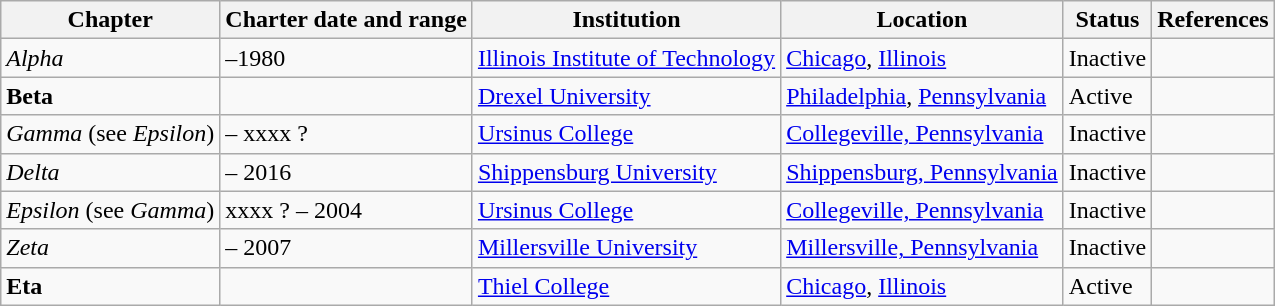<table class="wikitable sortable">
<tr>
<th>Chapter</th>
<th>Charter date and range</th>
<th>Institution</th>
<th>Location</th>
<th>Status</th>
<th>References</th>
</tr>
<tr>
<td><em>Alpha</em></td>
<td>–1980</td>
<td><a href='#'>Illinois Institute of Technology</a></td>
<td><a href='#'>Chicago</a>, <a href='#'>Illinois</a></td>
<td>Inactive</td>
<td></td>
</tr>
<tr>
<td><strong>Beta</strong></td>
<td></td>
<td><a href='#'>Drexel University</a></td>
<td><a href='#'>Philadelphia</a>, <a href='#'>Pennsylvania</a></td>
<td>Active</td>
<td></td>
</tr>
<tr>
<td><em>Gamma</em> (see <em>Epsilon</em>)</td>
<td> – xxxx ?</td>
<td><a href='#'>Ursinus College</a></td>
<td><a href='#'>Collegeville, Pennsylvania</a></td>
<td>Inactive</td>
<td></td>
</tr>
<tr>
<td><em>Delta</em></td>
<td> – 2016</td>
<td><a href='#'>Shippensburg University</a></td>
<td><a href='#'>Shippensburg, Pennsylvania</a></td>
<td>Inactive</td>
<td></td>
</tr>
<tr>
<td><em>Epsilon</em> (see <em>Gamma</em>)</td>
<td>xxxx ? – 2004</td>
<td><a href='#'>Ursinus College</a></td>
<td><a href='#'>Collegeville, Pennsylvania</a></td>
<td>Inactive</td>
<td></td>
</tr>
<tr>
<td><em>Zeta</em></td>
<td> – 2007</td>
<td><a href='#'>Millersville University</a></td>
<td><a href='#'>Millersville, Pennsylvania</a></td>
<td>Inactive</td>
<td></td>
</tr>
<tr>
<td><strong>Eta</strong></td>
<td></td>
<td><a href='#'>Thiel College</a></td>
<td><a href='#'>Chicago</a>, <a href='#'>Illinois</a></td>
<td>Active</td>
<td></td>
</tr>
</table>
